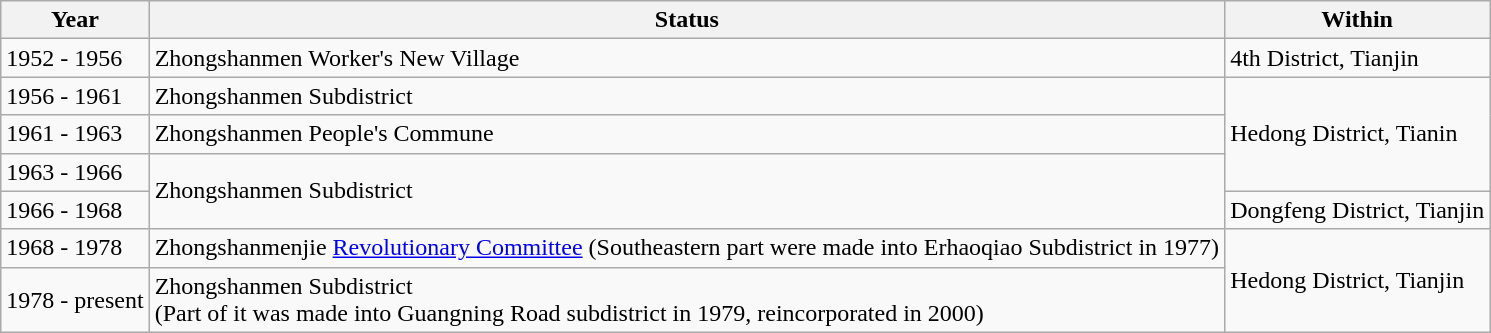<table class="wikitable">
<tr>
<th>Year</th>
<th>Status</th>
<th>Within</th>
</tr>
<tr>
<td>1952 - 1956</td>
<td>Zhongshanmen Worker's New Village</td>
<td>4th District, Tianjin</td>
</tr>
<tr>
<td>1956 - 1961</td>
<td>Zhongshanmen Subdistrict</td>
<td rowspan="3">Hedong District, Tianin</td>
</tr>
<tr>
<td>1961 - 1963</td>
<td>Zhongshanmen People's Commune</td>
</tr>
<tr>
<td>1963 - 1966</td>
<td rowspan="2">Zhongshanmen Subdistrict</td>
</tr>
<tr>
<td>1966 - 1968</td>
<td>Dongfeng District, Tianjin</td>
</tr>
<tr>
<td>1968 - 1978</td>
<td>Zhongshanmenjie <a href='#'>Revolutionary Committee</a> (Southeastern part were made into Erhaoqiao Subdistrict in 1977)</td>
<td rowspan="2">Hedong District, Tianjin</td>
</tr>
<tr>
<td>1978 - present</td>
<td>Zhongshanmen Subdistrict<br>(Part of it was made into Guangning Road subdistrict in 1979, reincorporated in 2000)</td>
</tr>
</table>
